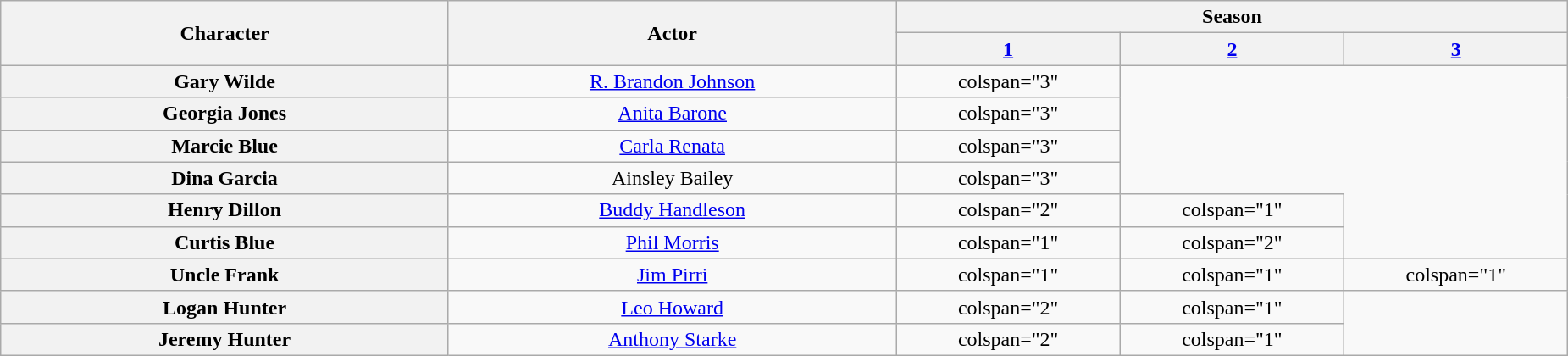<table class="wikitable plainrowheaders" style="text-align:center;">
<tr>
<th rowspan="2" width="14%" scope="col">Character</th>
<th rowspan="2" width="14%" scope="col">Actor</th>
<th colspan="4">Season</th>
</tr>
<tr>
<th width="7%" scope="col"><a href='#'>1</a></th>
<th width="7%" scope="col"><a href='#'>2</a></th>
<th width="7%" scope="col"><a href='#'>3</a></th>
</tr>
<tr>
<th scope="row" style="text-align:center;">Gary Wilde</th>
<td><a href='#'>R. Brandon Johnson</a></td>
<td>colspan="3" </td>
</tr>
<tr>
<th scope="row" style="text-align:center;">Georgia Jones</th>
<td><a href='#'>Anita Barone</a></td>
<td>colspan="3" </td>
</tr>
<tr>
<th scope="row" style="text-align:center;">Marcie Blue</th>
<td><a href='#'>Carla Renata</a></td>
<td>colspan="3" </td>
</tr>
<tr>
<th scope="row" style="text-align:center;">Dina Garcia</th>
<td>Ainsley Bailey</td>
<td>colspan="3" </td>
</tr>
<tr>
<th scope="row" style="text-align:center;">Henry Dillon</th>
<td><a href='#'>Buddy Handleson</a></td>
<td>colspan="2" </td>
<td>colspan="1" </td>
</tr>
<tr>
<th scope="row" style="text-align:center;">Curtis Blue</th>
<td><a href='#'>Phil Morris</a></td>
<td>colspan="1" </td>
<td>colspan="2" </td>
</tr>
<tr>
<th scope="row" style="text-align:center;">Uncle Frank</th>
<td><a href='#'>Jim Pirri</a></td>
<td>colspan="1" </td>
<td>colspan="1" </td>
<td>colspan="1" </td>
</tr>
<tr>
<th scope="row" style="text-align:center;">Logan Hunter</th>
<td><a href='#'>Leo Howard</a></td>
<td>colspan="2" </td>
<td>colspan="1" </td>
</tr>
<tr>
<th scope="row" style="text-align:center;">Jeremy Hunter</th>
<td><a href='#'>Anthony Starke</a></td>
<td>colspan="2" </td>
<td>colspan="1" </td>
</tr>
</table>
